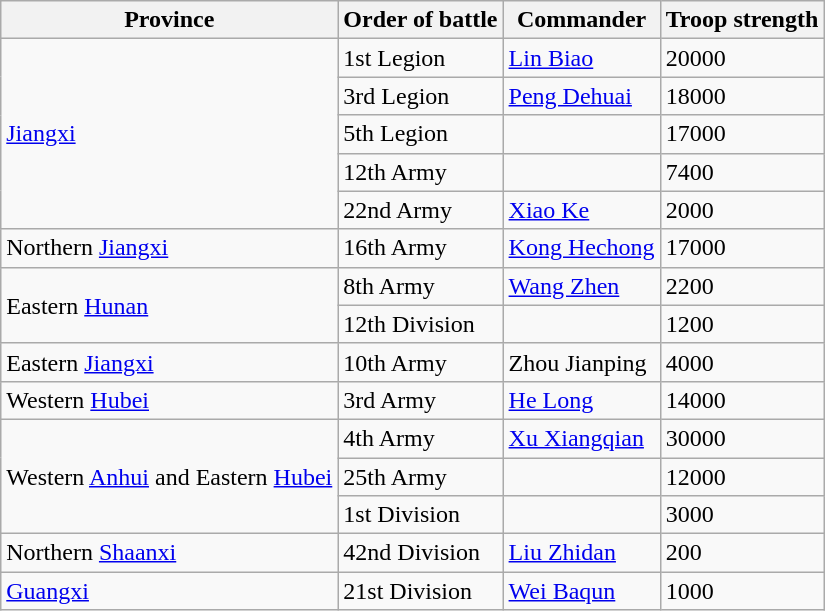<table class="wikitable mw-collapsible autocollapse">
<tr>
<th>Province</th>
<th>Order of battle</th>
<th>Commander</th>
<th>Troop strength</th>
</tr>
<tr>
<td rowspan="5"><a href='#'>Jiangxi</a></td>
<td>1st Legion</td>
<td><a href='#'>Lin Biao</a></td>
<td>20000</td>
</tr>
<tr>
<td>3rd Legion</td>
<td><a href='#'>Peng Dehuai</a></td>
<td>18000</td>
</tr>
<tr>
<td>5th Legion</td>
<td></td>
<td>17000</td>
</tr>
<tr>
<td>12th Army</td>
<td></td>
<td>7400</td>
</tr>
<tr>
<td>22nd Army</td>
<td><a href='#'>Xiao Ke</a></td>
<td>2000</td>
</tr>
<tr>
<td rowspan="1">Northern <a href='#'>Jiangxi</a></td>
<td>16th Army</td>
<td><a href='#'>Kong Hechong</a></td>
<td>17000</td>
</tr>
<tr>
<td rowspan="2">Eastern <a href='#'>Hunan</a></td>
<td>8th Army</td>
<td><a href='#'>Wang Zhen</a></td>
<td>2200</td>
</tr>
<tr>
<td>12th Division</td>
<td></td>
<td>1200</td>
</tr>
<tr>
<td rowspan="1">Eastern <a href='#'>Jiangxi</a></td>
<td>10th Army</td>
<td>Zhou Jianping</td>
<td>4000</td>
</tr>
<tr>
<td rowspan="1">Western <a href='#'>Hubei</a></td>
<td>3rd Army</td>
<td><a href='#'>He Long</a></td>
<td>14000</td>
</tr>
<tr>
<td rowspan="3">Western <a href='#'>Anhui</a> and Eastern <a href='#'>Hubei</a></td>
<td>4th Army</td>
<td><a href='#'>Xu Xiangqian</a></td>
<td>30000</td>
</tr>
<tr>
<td>25th Army</td>
<td></td>
<td>12000</td>
</tr>
<tr>
<td>1st Division</td>
<td></td>
<td>3000</td>
</tr>
<tr>
<td rowspan="1">Northern <a href='#'>Shaanxi</a></td>
<td>42nd Division</td>
<td><a href='#'>Liu Zhidan</a></td>
<td>200</td>
</tr>
<tr>
<td rowspan="1"><a href='#'>Guangxi</a></td>
<td>21st Division</td>
<td><a href='#'>Wei Baqun</a></td>
<td>1000</td>
</tr>
</table>
